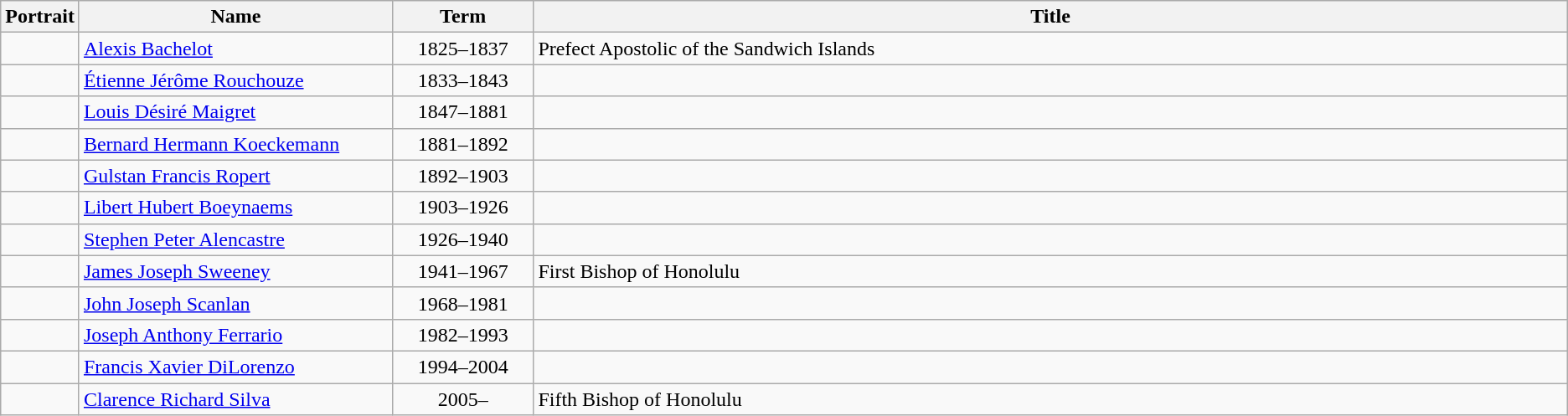<table class=wikitable>
<tr>
<th width=2%>Portrait</th>
<th width=20%>Name</th>
<th width=9%>Term</th>
<th>Title</th>
</tr>
<tr>
<td></td>
<td><a href='#'>Alexis Bachelot</a></td>
<td style="text-align:center; white-space:nowrap;">1825–1837</td>
<td>Prefect Apostolic of the Sandwich Islands</td>
</tr>
<tr>
<td></td>
<td><a href='#'>Étienne Jérôme Rouchouze</a></td>
<td style="text-align:center; white-space:nowrap;">1833–1843</td>
<td></td>
</tr>
<tr>
<td></td>
<td><a href='#'>Louis Désiré Maigret</a></td>
<td style="text-align:center; white-space:nowrap;">1847–1881</td>
<td></td>
</tr>
<tr>
<td></td>
<td><a href='#'>Bernard Hermann Koeckemann</a></td>
<td style="text-align:center; white-space:nowrap;">1881–1892</td>
<td></td>
</tr>
<tr>
<td></td>
<td><a href='#'>Gulstan Francis Ropert</a></td>
<td style="text-align:center; white-space:nowrap;">1892–1903</td>
<td></td>
</tr>
<tr>
<td></td>
<td><a href='#'>Libert Hubert Boeynaems</a></td>
<td style="text-align:center; white-space:nowrap;">1903–1926</td>
<td></td>
</tr>
<tr>
<td></td>
<td><a href='#'>Stephen Peter Alencastre</a></td>
<td style="text-align:center; white-space:nowrap;">1926–1940</td>
<td></td>
</tr>
<tr>
<td></td>
<td><a href='#'>James Joseph Sweeney</a></td>
<td style="text-align:center; white-space:nowrap;">1941–1967</td>
<td>First Bishop of Honolulu</td>
</tr>
<tr>
<td></td>
<td><a href='#'>John Joseph Scanlan</a></td>
<td style="text-align:center; white-space:nowrap;">1968–1981</td>
<td></td>
</tr>
<tr>
<td></td>
<td><a href='#'>Joseph Anthony Ferrario</a></td>
<td style="text-align:center; white-space:nowrap;">1982–1993</td>
<td></td>
</tr>
<tr>
<td></td>
<td><a href='#'>Francis Xavier DiLorenzo</a></td>
<td style="text-align:center; white-space:nowrap;">1994–2004</td>
<td></td>
</tr>
<tr>
<td></td>
<td><a href='#'>Clarence Richard Silva</a></td>
<td style="text-align:center; white-space:nowrap;">2005–</td>
<td>Fifth Bishop of Honolulu</td>
</tr>
</table>
